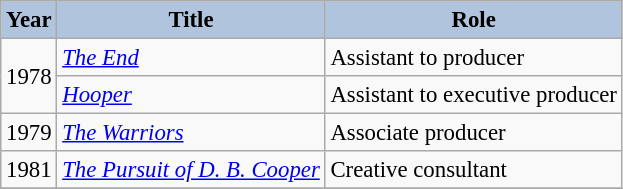<table class="wikitable" style="font-size:95%;">
<tr>
<th style="background:#B0C4DE;">Year</th>
<th style="background:#B0C4DE;">Title</th>
<th style="background:#B0C4DE;">Role</th>
</tr>
<tr>
<td rowspan=2>1978</td>
<td><em><a href='#'>The End</a></em></td>
<td>Assistant to producer</td>
</tr>
<tr>
<td><em><a href='#'>Hooper</a></em></td>
<td>Assistant to executive producer</td>
</tr>
<tr>
<td>1979</td>
<td><em><a href='#'>The Warriors</a></em></td>
<td>Associate producer</td>
</tr>
<tr>
<td>1981</td>
<td><em><a href='#'>The Pursuit of D. B. Cooper</a></em></td>
<td>Creative consultant</td>
</tr>
<tr>
</tr>
</table>
